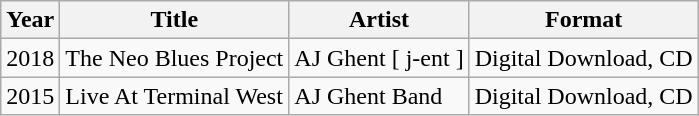<table class="wikitable">
<tr>
<th>Year</th>
<th>Title</th>
<th>Artist</th>
<th>Format</th>
</tr>
<tr>
<td>2018</td>
<td>The Neo Blues Project</td>
<td>AJ Ghent [ j-ent ]</td>
<td>Digital Download, CD</td>
</tr>
<tr>
<td>2015</td>
<td>Live At Terminal West</td>
<td>AJ Ghent Band</td>
<td>Digital Download, CD</td>
</tr>
</table>
